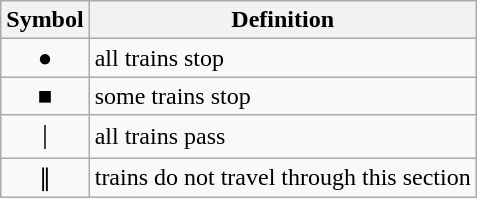<table class="wikitable" rules="all">
<tr>
<th>Symbol</th>
<th>Definition</th>
</tr>
<tr>
<td style="text-align: center;">●</td>
<td>all trains stop</td>
</tr>
<tr>
<td style="text-align: center;">■</td>
<td>some trains stop</td>
</tr>
<tr>
<td style="text-align: center;">｜</td>
<td>all trains pass</td>
</tr>
<tr>
<td style="text-align: center;">∥</td>
<td>trains do not travel through this section</td>
</tr>
</table>
